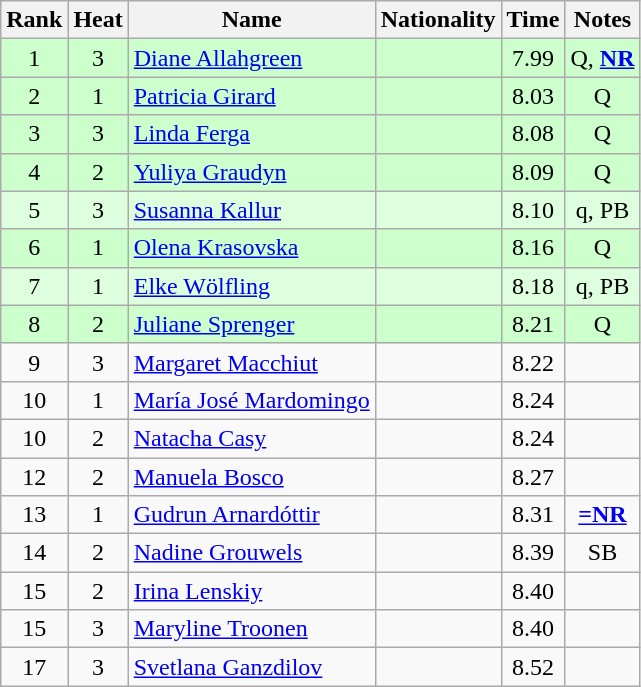<table class="wikitable sortable" style="text-align:center">
<tr>
<th>Rank</th>
<th>Heat</th>
<th>Name</th>
<th>Nationality</th>
<th>Time</th>
<th>Notes</th>
</tr>
<tr bgcolor=ccffcc>
<td>1</td>
<td>3</td>
<td align="left"><a href='#'>Diane Allahgreen</a></td>
<td align=left></td>
<td>7.99</td>
<td>Q, <strong><a href='#'>NR</a></strong></td>
</tr>
<tr bgcolor=ccffcc>
<td>2</td>
<td>1</td>
<td align="left"><a href='#'>Patricia Girard</a></td>
<td align=left></td>
<td>8.03</td>
<td>Q</td>
</tr>
<tr bgcolor=ccffcc>
<td>3</td>
<td>3</td>
<td align="left"><a href='#'>Linda Ferga</a></td>
<td align=left></td>
<td>8.08</td>
<td>Q</td>
</tr>
<tr bgcolor=ccffcc>
<td>4</td>
<td>2</td>
<td align="left"><a href='#'>Yuliya Graudyn</a></td>
<td align=left></td>
<td>8.09</td>
<td>Q</td>
</tr>
<tr bgcolor=ddffdd>
<td>5</td>
<td>3</td>
<td align="left"><a href='#'>Susanna Kallur</a></td>
<td align=left></td>
<td>8.10</td>
<td>q, PB</td>
</tr>
<tr bgcolor=ccffcc>
<td>6</td>
<td>1</td>
<td align="left"><a href='#'>Olena Krasovska</a></td>
<td align=left></td>
<td>8.16</td>
<td>Q</td>
</tr>
<tr bgcolor=ddffdd>
<td>7</td>
<td>1</td>
<td align="left"><a href='#'>Elke Wölfling</a></td>
<td align=left></td>
<td>8.18</td>
<td>q, PB</td>
</tr>
<tr bgcolor=ccffcc>
<td>8</td>
<td>2</td>
<td align="left"><a href='#'>Juliane Sprenger</a></td>
<td align=left></td>
<td>8.21</td>
<td>Q</td>
</tr>
<tr>
<td>9</td>
<td>3</td>
<td align="left"><a href='#'>Margaret Macchiut</a></td>
<td align=left></td>
<td>8.22</td>
<td></td>
</tr>
<tr>
<td>10</td>
<td>1</td>
<td align="left"><a href='#'>María José Mardomingo</a></td>
<td align=left></td>
<td>8.24</td>
<td></td>
</tr>
<tr>
<td>10</td>
<td>2</td>
<td align="left"><a href='#'>Natacha Casy</a></td>
<td align=left></td>
<td>8.24</td>
<td></td>
</tr>
<tr>
<td>12</td>
<td>2</td>
<td align="left"><a href='#'>Manuela Bosco</a></td>
<td align=left></td>
<td>8.27</td>
<td></td>
</tr>
<tr>
<td>13</td>
<td>1</td>
<td align="left"><a href='#'>Gudrun Arnardóttir</a></td>
<td align=left></td>
<td>8.31</td>
<td><strong><a href='#'>=NR</a></strong></td>
</tr>
<tr>
<td>14</td>
<td>2</td>
<td align="left"><a href='#'>Nadine Grouwels</a></td>
<td align=left></td>
<td>8.39</td>
<td>SB</td>
</tr>
<tr>
<td>15</td>
<td>2</td>
<td align="left"><a href='#'>Irina Lenskiy</a></td>
<td align=left></td>
<td>8.40</td>
<td></td>
</tr>
<tr>
<td>15</td>
<td>3</td>
<td align="left"><a href='#'>Maryline Troonen</a></td>
<td align=left></td>
<td>8.40</td>
<td></td>
</tr>
<tr>
<td>17</td>
<td>3</td>
<td align="left"><a href='#'>Svetlana Ganzdilov</a></td>
<td align=left></td>
<td>8.52</td>
<td></td>
</tr>
</table>
